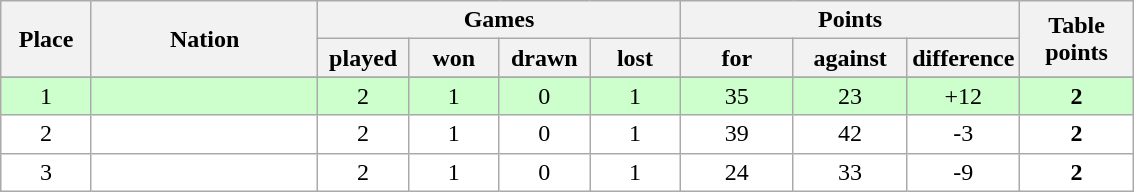<table class="wikitable">
<tr>
<th rowspan=2 width="8%">Place</th>
<th rowspan=2 width="20%">Nation</th>
<th colspan=4 width="32%">Games</th>
<th colspan=3 width="30%">Points</th>
<th rowspan=2 width="10%">Table<br>points</th>
</tr>
<tr>
<th width="8%">played</th>
<th width="8%">won</th>
<th width="8%">drawn</th>
<th width="8%">lost</th>
<th width="10%">for</th>
<th width="10%">against</th>
<th width="10%">difference</th>
</tr>
<tr>
</tr>
<tr bgcolor=#ccffcc align=center>
<td>1</td>
<td align=left></td>
<td>2</td>
<td>1</td>
<td>0</td>
<td>1</td>
<td>35</td>
<td>23</td>
<td>+12</td>
<td><strong>2</strong></td>
</tr>
<tr bgcolor=#ffffff align=center>
<td>2</td>
<td align=left></td>
<td>2</td>
<td>1</td>
<td>0</td>
<td>1</td>
<td>39</td>
<td>42</td>
<td>-3</td>
<td><strong>2</strong></td>
</tr>
<tr bgcolor=#ffffff align=center>
<td>3</td>
<td align=left></td>
<td>2</td>
<td>1</td>
<td>0</td>
<td>1</td>
<td>24</td>
<td>33</td>
<td>-9</td>
<td><strong>2</strong></td>
</tr>
</table>
